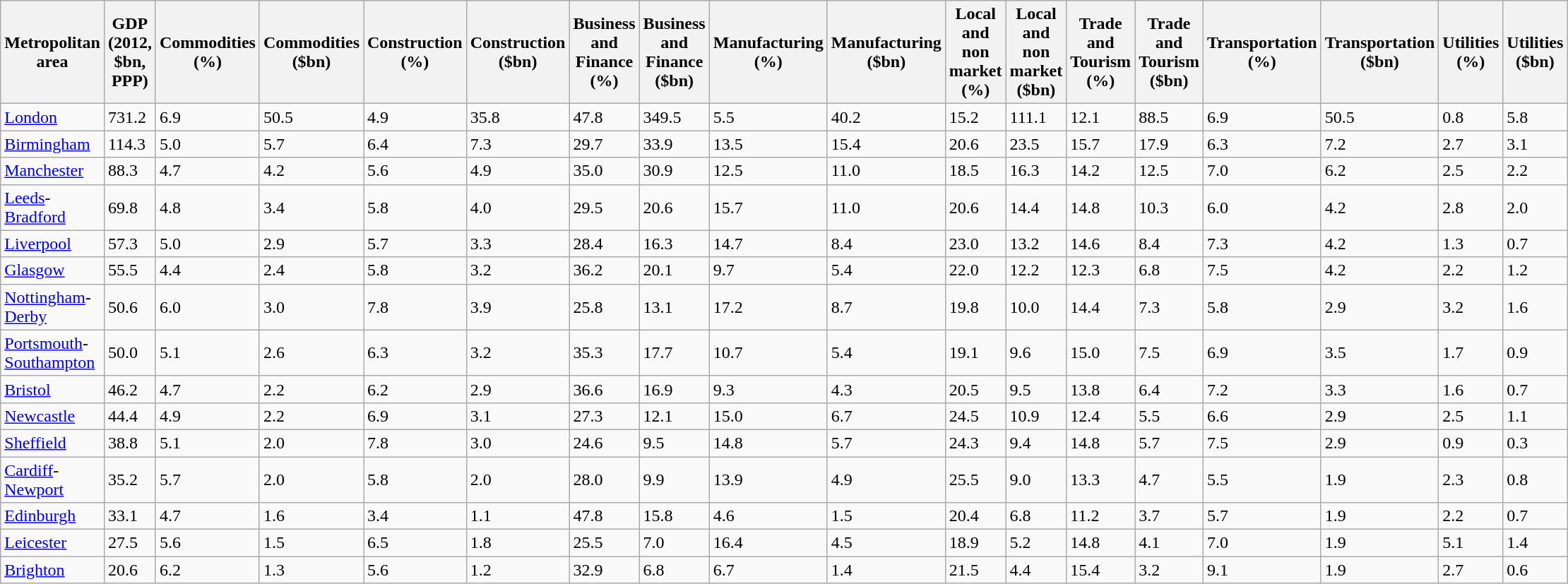<table class="wikitable sortable">
<tr>
<th>Metropolitan area</th>
<th>GDP (2012, $bn, PPP)</th>
<th>Commodities (%)</th>
<th>Commodities ($bn)</th>
<th>Construction (%)</th>
<th>Construction ($bn)</th>
<th>Business and Finance (%)</th>
<th>Business and Finance ($bn)</th>
<th>Manufacturing (%)</th>
<th>Manufacturing ($bn)</th>
<th>Local and non market (%)</th>
<th>Local and non market ($bn)</th>
<th>Trade and Tourism (%)</th>
<th>Trade and Tourism ($bn)</th>
<th>Transportation (%)</th>
<th>Transportation ($bn)</th>
<th>Utilities (%)</th>
<th>Utilities ($bn)</th>
</tr>
<tr>
<td><a href='#'>London</a></td>
<td>731.2</td>
<td>6.9</td>
<td>50.5</td>
<td>4.9</td>
<td>35.8</td>
<td>47.8</td>
<td>349.5</td>
<td>5.5</td>
<td>40.2</td>
<td>15.2</td>
<td>111.1</td>
<td>12.1</td>
<td>88.5</td>
<td>6.9</td>
<td>50.5</td>
<td>0.8</td>
<td>5.8</td>
</tr>
<tr>
<td><a href='#'>Birmingham</a></td>
<td>114.3</td>
<td>5.0</td>
<td>5.7</td>
<td>6.4</td>
<td>7.3</td>
<td>29.7</td>
<td>33.9</td>
<td>13.5</td>
<td>15.4</td>
<td>20.6</td>
<td>23.5</td>
<td>15.7</td>
<td>17.9</td>
<td>6.3</td>
<td>7.2</td>
<td>2.7</td>
<td>3.1</td>
</tr>
<tr>
<td><a href='#'>Manchester</a></td>
<td>88.3</td>
<td>4.7</td>
<td>4.2</td>
<td>5.6</td>
<td>4.9</td>
<td>35.0</td>
<td>30.9</td>
<td>12.5</td>
<td>11.0</td>
<td>18.5</td>
<td>16.3</td>
<td>14.2</td>
<td>12.5</td>
<td>7.0</td>
<td>6.2</td>
<td>2.5</td>
<td>2.2</td>
</tr>
<tr>
<td><a href='#'>Leeds</a>-<a href='#'>Bradford</a></td>
<td>69.8</td>
<td>4.8</td>
<td>3.4</td>
<td>5.8</td>
<td>4.0</td>
<td>29.5</td>
<td>20.6</td>
<td>15.7</td>
<td>11.0</td>
<td>20.6</td>
<td>14.4</td>
<td>14.8</td>
<td>10.3</td>
<td>6.0</td>
<td>4.2</td>
<td>2.8</td>
<td>2.0</td>
</tr>
<tr>
<td><a href='#'>Liverpool</a></td>
<td>57.3</td>
<td>5.0</td>
<td>2.9</td>
<td>5.7</td>
<td>3.3</td>
<td>28.4</td>
<td>16.3</td>
<td>14.7</td>
<td>8.4</td>
<td>23.0</td>
<td>13.2</td>
<td>14.6</td>
<td>8.4</td>
<td>7.3</td>
<td>4.2</td>
<td>1.3</td>
<td>0.7</td>
</tr>
<tr>
<td><a href='#'>Glasgow</a></td>
<td>55.5</td>
<td>4.4</td>
<td>2.4</td>
<td>5.8</td>
<td>3.2</td>
<td>36.2</td>
<td>20.1</td>
<td>9.7</td>
<td>5.4</td>
<td>22.0</td>
<td>12.2</td>
<td>12.3</td>
<td>6.8</td>
<td>7.5</td>
<td>4.2</td>
<td>2.2</td>
<td>1.2</td>
</tr>
<tr>
<td><a href='#'>Nottingham</a>-<a href='#'>Derby</a></td>
<td>50.6</td>
<td>6.0</td>
<td>3.0</td>
<td>7.8</td>
<td>3.9</td>
<td>25.8</td>
<td>13.1</td>
<td>17.2</td>
<td>8.7</td>
<td>19.8</td>
<td>10.0</td>
<td>14.4</td>
<td>7.3</td>
<td>5.8</td>
<td>2.9</td>
<td>3.2</td>
<td>1.6</td>
</tr>
<tr>
<td><a href='#'>Portsmouth</a>-<a href='#'>Southampton</a></td>
<td>50.0</td>
<td>5.1</td>
<td>2.6</td>
<td>6.3</td>
<td>3.2</td>
<td>35.3</td>
<td>17.7</td>
<td>10.7</td>
<td>5.4</td>
<td>19.1</td>
<td>9.6</td>
<td>15.0</td>
<td>7.5</td>
<td>6.9</td>
<td>3.5</td>
<td>1.7</td>
<td>0.9</td>
</tr>
<tr>
<td><a href='#'>Bristol</a></td>
<td>46.2</td>
<td>4.7</td>
<td>2.2</td>
<td>6.2</td>
<td>2.9</td>
<td>36.6</td>
<td>16.9</td>
<td>9.3</td>
<td>4.3</td>
<td>20.5</td>
<td>9.5</td>
<td>13.8</td>
<td>6.4</td>
<td>7.2</td>
<td>3.3</td>
<td>1.6</td>
<td>0.7</td>
</tr>
<tr>
<td><a href='#'>Newcastle</a></td>
<td>44.4</td>
<td>4.9</td>
<td>2.2</td>
<td>6.9</td>
<td>3.1</td>
<td>27.3</td>
<td>12.1</td>
<td>15.0</td>
<td>6.7</td>
<td>24.5</td>
<td>10.9</td>
<td>12.4</td>
<td>5.5</td>
<td>6.6</td>
<td>2.9</td>
<td>2.5</td>
<td>1.1</td>
</tr>
<tr>
<td><a href='#'>Sheffield</a></td>
<td>38.8</td>
<td>5.1</td>
<td>2.0</td>
<td>7.8</td>
<td>3.0</td>
<td>24.6</td>
<td>9.5</td>
<td>14.8</td>
<td>5.7</td>
<td>24.3</td>
<td>9.4</td>
<td>14.8</td>
<td>5.7</td>
<td>7.5</td>
<td>2.9</td>
<td>0.9</td>
<td>0.3</td>
</tr>
<tr>
<td><a href='#'>Cardiff</a>-<a href='#'>Newport</a></td>
<td>35.2</td>
<td>5.7</td>
<td>2.0</td>
<td>5.8</td>
<td>2.0</td>
<td>28.0</td>
<td>9.9</td>
<td>13.9</td>
<td>4.9</td>
<td>25.5</td>
<td>9.0</td>
<td>13.3</td>
<td>4.7</td>
<td>5.5</td>
<td>1.9</td>
<td>2.3</td>
<td>0.8</td>
</tr>
<tr>
<td><a href='#'>Edinburgh</a></td>
<td>33.1</td>
<td>4.7</td>
<td>1.6</td>
<td>3.4</td>
<td>1.1</td>
<td>47.8</td>
<td>15.8</td>
<td>4.6</td>
<td>1.5</td>
<td>20.4</td>
<td>6.8</td>
<td>11.2</td>
<td>3.7</td>
<td>5.7</td>
<td>1.9</td>
<td>2.2</td>
<td>0.7</td>
</tr>
<tr>
<td><a href='#'>Leicester</a></td>
<td>27.5</td>
<td>5.6</td>
<td>1.5</td>
<td>6.5</td>
<td>1.8</td>
<td>25.5</td>
<td>7.0</td>
<td>16.4</td>
<td>4.5</td>
<td>18.9</td>
<td>5.2</td>
<td>14.8</td>
<td>4.1</td>
<td>7.0</td>
<td>1.9</td>
<td>5.1</td>
<td>1.4</td>
</tr>
<tr>
<td><a href='#'>Brighton</a></td>
<td>20.6</td>
<td>6.2</td>
<td>1.3</td>
<td>5.6</td>
<td>1.2</td>
<td>32.9</td>
<td>6.8</td>
<td>6.7</td>
<td>1.4</td>
<td>21.5</td>
<td>4.4</td>
<td>15.4</td>
<td>3.2</td>
<td>9.1</td>
<td>1.9</td>
<td>2.7</td>
<td>0.6</td>
</tr>
</table>
